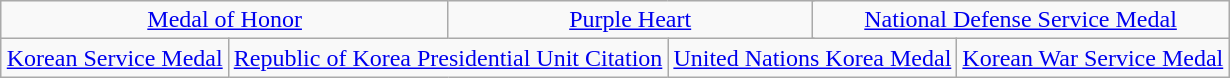<table class="wikitable" style="margin:1em auto; text-align:center;">
<tr>
<td colspan="4"><a href='#'>Medal of Honor</a></td>
<td colspan="4"><a href='#'>Purple Heart</a></td>
<td colspan="4"><a href='#'>National Defense Service Medal</a></td>
</tr>
<tr>
<td colspan="3"><a href='#'>Korean Service Medal</a></td>
<td colspan="3"><a href='#'>Republic of Korea Presidential Unit Citation</a></td>
<td colspan="3"><a href='#'>United Nations Korea Medal</a></td>
<td colspan="3"><a href='#'>Korean War Service Medal</a></td>
</tr>
</table>
